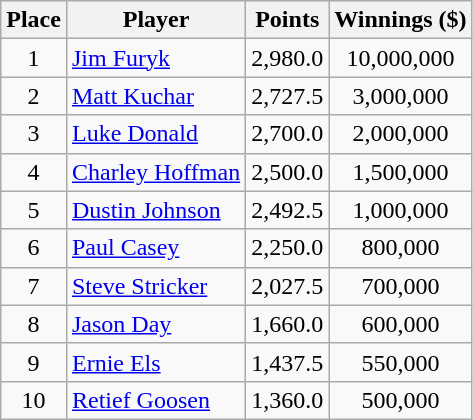<table class="wikitable">
<tr>
<th>Place</th>
<th>Player</th>
<th>Points</th>
<th>Winnings ($)</th>
</tr>
<tr>
<td align=center>1</td>
<td> <a href='#'>Jim Furyk</a></td>
<td>2,980.0</td>
<td align=center>10,000,000</td>
</tr>
<tr>
<td align=center>2</td>
<td> <a href='#'>Matt Kuchar</a></td>
<td>2,727.5</td>
<td align=center>3,000,000</td>
</tr>
<tr>
<td align=center>3</td>
<td> <a href='#'>Luke Donald</a></td>
<td>2,700.0</td>
<td align=center>2,000,000</td>
</tr>
<tr>
<td align=center>4</td>
<td> <a href='#'>Charley Hoffman</a></td>
<td>2,500.0</td>
<td align=center>1,500,000</td>
</tr>
<tr>
<td align=center>5</td>
<td> <a href='#'>Dustin Johnson</a></td>
<td>2,492.5</td>
<td align=center>1,000,000</td>
</tr>
<tr>
<td align=center>6</td>
<td> <a href='#'>Paul Casey</a></td>
<td>2,250.0</td>
<td align=center>800,000</td>
</tr>
<tr>
<td align=center>7</td>
<td> <a href='#'>Steve Stricker</a></td>
<td>2,027.5</td>
<td align=center>700,000</td>
</tr>
<tr>
<td align=center>8</td>
<td> <a href='#'>Jason Day</a></td>
<td>1,660.0</td>
<td align=center>600,000</td>
</tr>
<tr>
<td align=center>9</td>
<td> <a href='#'>Ernie Els</a></td>
<td>1,437.5</td>
<td align=center>550,000</td>
</tr>
<tr>
<td align=center>10</td>
<td> <a href='#'>Retief Goosen</a></td>
<td>1,360.0</td>
<td align=center>500,000</td>
</tr>
</table>
